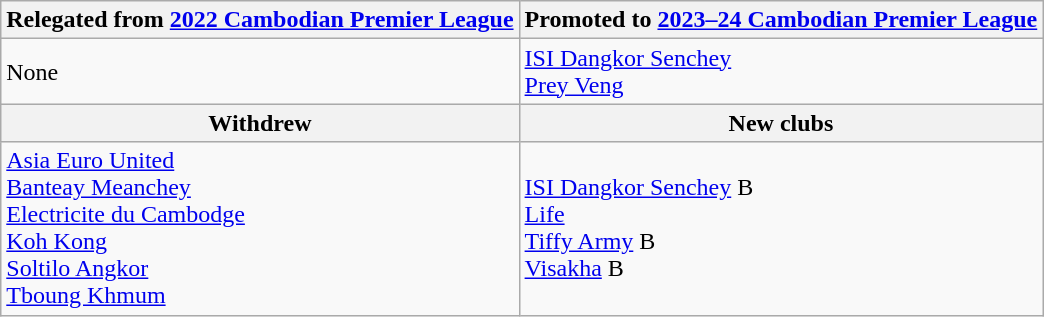<table class="wikitable">
<tr>
<th>Relegated from <a href='#'>2022 Cambodian Premier League</a></th>
<th>Promoted to <a href='#'>2023–24 Cambodian Premier League</a></th>
</tr>
<tr>
<td>None</td>
<td><a href='#'>ISI Dangkor Senchey</a><br><a href='#'>Prey Veng</a></td>
</tr>
<tr>
<th>Withdrew</th>
<th>New clubs</th>
</tr>
<tr>
<td><a href='#'>Asia Euro United</a><br><a href='#'>Banteay Meanchey</a><br><a href='#'>Electricite du Cambodge</a><br><a href='#'>Koh Kong</a><br><a href='#'>Soltilo Angkor</a><br><a href='#'>Tboung Khmum</a></td>
<td><a href='#'>ISI Dangkor Senchey</a> B<br><a href='#'>Life</a><br><a href='#'>Tiffy Army</a> B<br><a href='#'>Visakha</a> B</td>
</tr>
</table>
